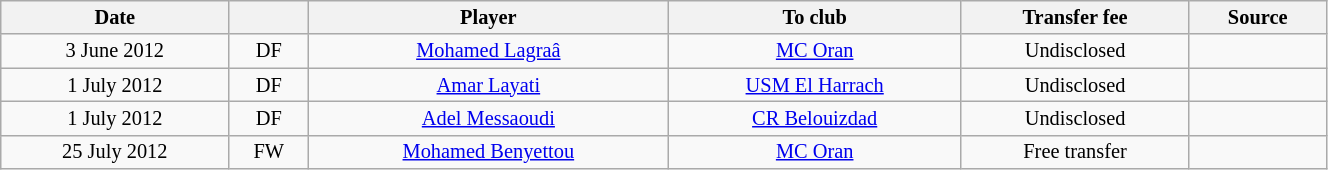<table class="wikitable sortable" style="width:70%; text-align:center; font-size:85%; text-align:centre;">
<tr>
<th>Date</th>
<th></th>
<th>Player</th>
<th>To club</th>
<th>Transfer fee</th>
<th>Source</th>
</tr>
<tr>
<td>3 June 2012</td>
<td>DF</td>
<td> <a href='#'>Mohamed Lagraâ</a></td>
<td><a href='#'>MC Oran</a></td>
<td>Undisclosed</td>
<td></td>
</tr>
<tr>
<td>1 July 2012</td>
<td>DF</td>
<td> <a href='#'>Amar Layati</a></td>
<td><a href='#'>USM El Harrach</a></td>
<td>Undisclosed</td>
<td></td>
</tr>
<tr>
<td>1 July 2012</td>
<td>DF</td>
<td> <a href='#'>Adel Messaoudi</a></td>
<td><a href='#'>CR Belouizdad</a></td>
<td>Undisclosed</td>
<td></td>
</tr>
<tr>
<td>25 July 2012</td>
<td>FW</td>
<td> <a href='#'>Mohamed Benyettou</a></td>
<td><a href='#'>MC Oran</a></td>
<td>Free transfer</td>
<td></td>
</tr>
</table>
